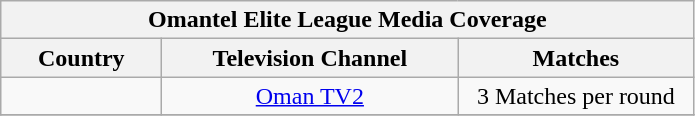<table class="wikitable" style="text-align:center">
<tr>
<th colspan=3>Omantel Elite League Media Coverage</th>
</tr>
<tr>
<th style="width:100px;">Country</th>
<th style="width:190px;">Television Channel</th>
<th style="width:150px;">Matches</th>
</tr>
<tr>
<td></td>
<td><a href='#'>Oman TV2</a></td>
<td>3 Matches per round</td>
</tr>
<tr>
</tr>
</table>
